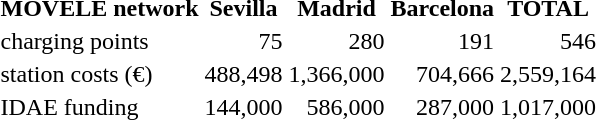<table>
<tr>
<td><strong>MOVELE network</strong></td>
<th>Sevilla</th>
<th>Madrid</th>
<th>Barcelona</th>
<th>TOTAL</th>
</tr>
<tr>
<td>charging points</td>
<td align=right>75</td>
<td align=right>280</td>
<td align=right>191</td>
<td align=right>546</td>
</tr>
<tr>
<td>station costs (€)</td>
<td align=right>488,498</td>
<td align=right>1,366,000</td>
<td align=right>704,666</td>
<td align=right>2,559,164</td>
</tr>
<tr>
<td>IDAE 	funding</td>
<td align=right>144,000</td>
<td align=right>586,000</td>
<td align=right>287,000</td>
<td align=right>1,017,000</td>
</tr>
</table>
